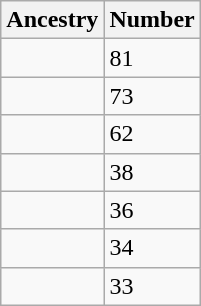<table style="float: right;" class="wikitable sortable">
<tr>
<th>Ancestry</th>
<th>Number</th>
</tr>
<tr>
<td></td>
<td>81</td>
</tr>
<tr>
<td></td>
<td>73</td>
</tr>
<tr>
<td></td>
<td>62</td>
</tr>
<tr>
<td></td>
<td>38</td>
</tr>
<tr>
<td></td>
<td>36</td>
</tr>
<tr>
<td></td>
<td>34</td>
</tr>
<tr>
<td></td>
<td>33</td>
</tr>
</table>
